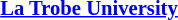<table class="toccolours" style="margin: 0 auto; width:90%; font-size: 0.86em">
<tr>
<th colspan="3"><a href='#'>La Trobe University</a></th>
</tr>
<tr>
<td style="width: 33%;"></td>
<td style="width: 33%;"><br></td>
<td style="width: 33%;"></td>
</tr>
<tr>
</tr>
<tr>
<td></td>
<td><br></td>
<td></td>
</tr>
<tr>
</tr>
</table>
